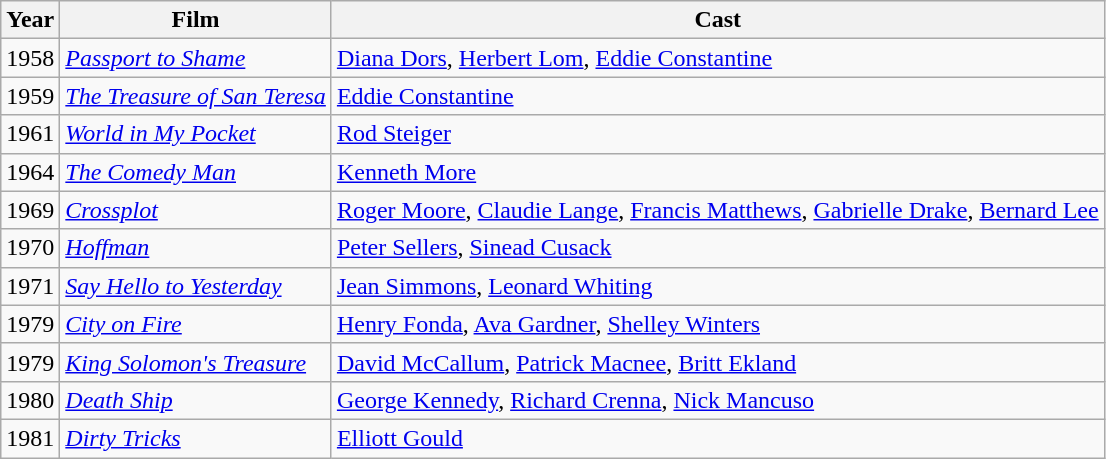<table class="wikitable">
<tr>
<th>Year</th>
<th>Film</th>
<th>Cast</th>
</tr>
<tr>
<td>1958</td>
<td><em><a href='#'>Passport to Shame</a></em></td>
<td><a href='#'>Diana Dors</a>, <a href='#'>Herbert Lom</a>, <a href='#'>Eddie Constantine</a></td>
</tr>
<tr>
<td>1959</td>
<td><em><a href='#'>The Treasure of San Teresa</a></em></td>
<td><a href='#'>Eddie Constantine</a></td>
</tr>
<tr>
<td>1961</td>
<td><em><a href='#'>World in My Pocket</a></em></td>
<td><a href='#'>Rod Steiger</a></td>
</tr>
<tr>
<td>1964</td>
<td><em><a href='#'>The Comedy Man</a></em></td>
<td><a href='#'>Kenneth More</a></td>
</tr>
<tr>
<td>1969</td>
<td><em><a href='#'>Crossplot</a></em></td>
<td><a href='#'>Roger Moore</a>, <a href='#'>Claudie Lange</a>, <a href='#'>Francis Matthews</a>, <a href='#'>Gabrielle Drake</a>, <a href='#'>Bernard Lee</a></td>
</tr>
<tr>
<td>1970</td>
<td><em><a href='#'>Hoffman</a></em></td>
<td><a href='#'>Peter Sellers</a>, <a href='#'>Sinead Cusack</a></td>
</tr>
<tr>
<td>1971</td>
<td><em><a href='#'>Say Hello to Yesterday</a></em></td>
<td><a href='#'>Jean Simmons</a>, <a href='#'>Leonard Whiting</a></td>
</tr>
<tr>
<td>1979</td>
<td><em><a href='#'>City on Fire</a></em></td>
<td><a href='#'>Henry Fonda</a>, <a href='#'>Ava Gardner</a>, <a href='#'>Shelley Winters</a></td>
</tr>
<tr>
<td>1979</td>
<td><em><a href='#'>King Solomon's Treasure</a></em></td>
<td><a href='#'>David McCallum</a>, <a href='#'>Patrick Macnee</a>, <a href='#'>Britt Ekland</a></td>
</tr>
<tr>
<td>1980</td>
<td><a href='#'><em>Death Ship</em></a></td>
<td><a href='#'>George Kennedy</a>, <a href='#'>Richard Crenna</a>, <a href='#'>Nick Mancuso</a></td>
</tr>
<tr>
<td>1981</td>
<td><em><a href='#'>Dirty Tricks</a></em></td>
<td><a href='#'>Elliott Gould</a></td>
</tr>
</table>
